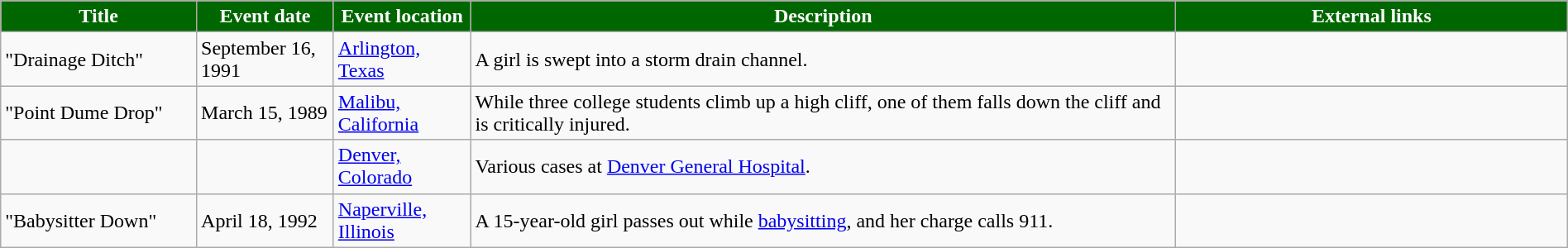<table class="wikitable" style="width: 100%;">
<tr>
<th style="background: #006600; color: #FFFFFF; width: 10%;">Title</th>
<th style="background: #006600; color: #FFFFFF; width: 7%;">Event date</th>
<th style="background: #006600; color: #FFFFFF; width: 7%;">Event location</th>
<th style="background: #006600; color: #FFFFFF; width: 36%;">Description</th>
<th style="background: #006600; color: #FFFFFF; width: 20%;">External links</th>
</tr>
<tr>
<td>"Drainage Ditch"</td>
<td>September 16, 1991</td>
<td><a href='#'>Arlington, Texas</a></td>
<td>A girl is swept into a storm drain channel.</td>
<td></td>
</tr>
<tr>
<td>"Point Dume Drop"</td>
<td>March 15, 1989</td>
<td><a href='#'>Malibu, California</a></td>
<td>While three college students climb up a high cliff, one of them falls down the cliff and is critically injured.</td>
<td></td>
</tr>
<tr>
<td></td>
<td></td>
<td><a href='#'>Denver, Colorado</a></td>
<td>Various cases at <a href='#'>Denver General Hospital</a>.</td>
<td></td>
</tr>
<tr>
<td>"Babysitter Down"</td>
<td>April 18, 1992</td>
<td><a href='#'>Naperville, Illinois</a></td>
<td>A 15-year-old girl passes out while <a href='#'>babysitting</a>, and her charge calls 911.</td>
<td></td>
</tr>
</table>
